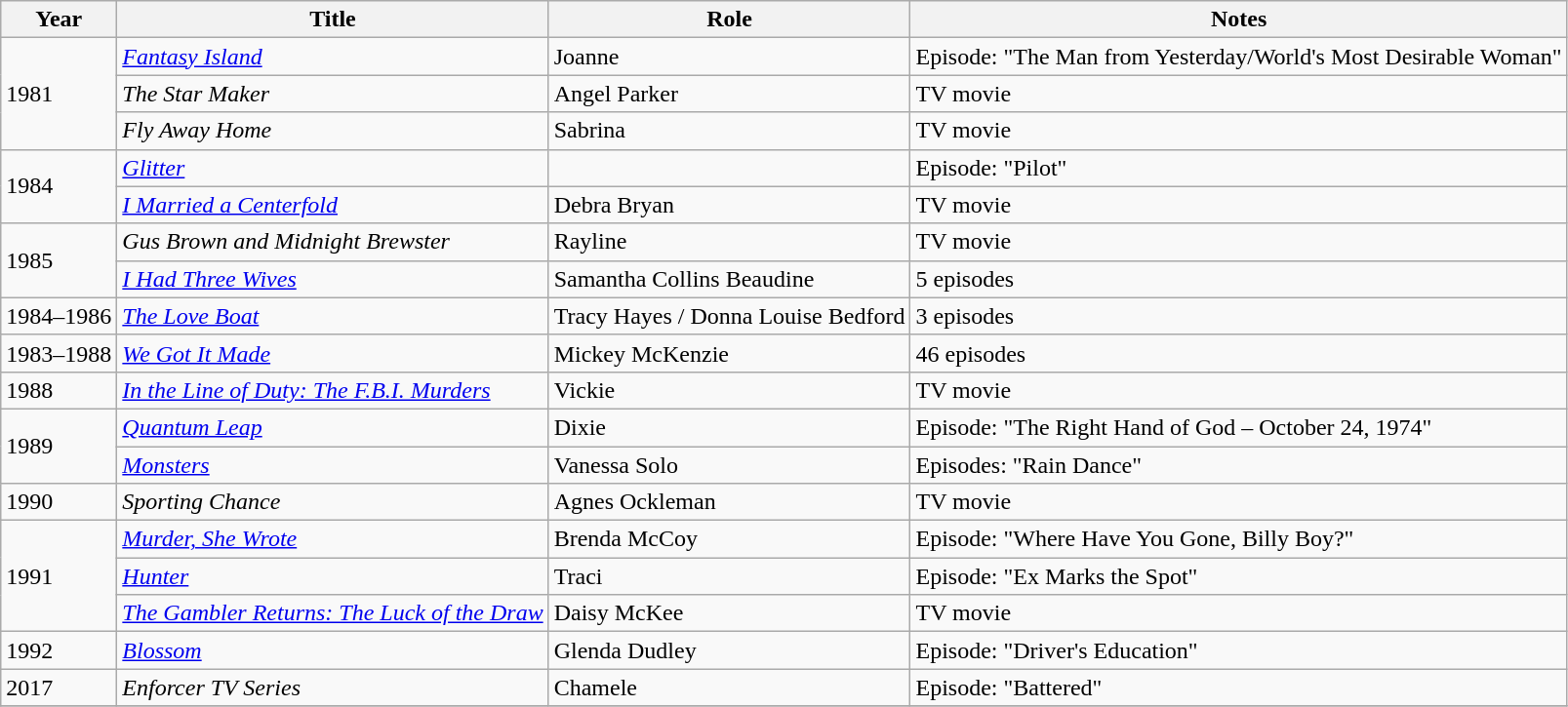<table class="wikitable sortable">
<tr>
<th>Year</th>
<th>Title</th>
<th>Role</th>
<th class="unsortable">Notes</th>
</tr>
<tr>
<td rowspan="3">1981</td>
<td><em><a href='#'>Fantasy Island</a></em></td>
<td>Joanne</td>
<td>Episode: "The Man from Yesterday/World's Most Desirable Woman"</td>
</tr>
<tr>
<td><em>The Star Maker</em></td>
<td>Angel Parker</td>
<td>TV movie</td>
</tr>
<tr>
<td><em>Fly Away Home</em></td>
<td>Sabrina</td>
<td>TV movie</td>
</tr>
<tr>
<td rowspan="2">1984</td>
<td><em><a href='#'>Glitter</a></em></td>
<td></td>
<td>Episode: "Pilot"</td>
</tr>
<tr>
<td><em><a href='#'>I Married a Centerfold</a></em></td>
<td>Debra Bryan</td>
<td>TV movie</td>
</tr>
<tr>
<td rowspan="2">1985</td>
<td><em>Gus Brown and Midnight Brewster</em></td>
<td>Rayline</td>
<td>TV movie</td>
</tr>
<tr>
<td><em><a href='#'>I Had Three Wives</a></em></td>
<td>Samantha Collins Beaudine</td>
<td>5 episodes</td>
</tr>
<tr>
<td>1984–1986</td>
<td><em><a href='#'>The Love Boat</a></em></td>
<td>Tracy Hayes / Donna Louise Bedford</td>
<td>3 episodes</td>
</tr>
<tr>
<td>1983–1988</td>
<td><em><a href='#'>We Got It Made</a></em></td>
<td>Mickey McKenzie</td>
<td>46 episodes</td>
</tr>
<tr>
<td>1988</td>
<td><em><a href='#'>In the Line of Duty: The F.B.I. Murders</a></em></td>
<td>Vickie</td>
<td>TV movie</td>
</tr>
<tr>
<td rowspan="2">1989</td>
<td><em><a href='#'>Quantum Leap</a></em></td>
<td>Dixie</td>
<td>Episode: "The Right Hand of God – October 24, 1974"</td>
</tr>
<tr>
<td><em><a href='#'>Monsters</a></em></td>
<td>Vanessa Solo</td>
<td>Episodes: "Rain Dance"</td>
</tr>
<tr>
<td>1990</td>
<td><em>Sporting Chance</em></td>
<td>Agnes Ockleman</td>
<td>TV movie</td>
</tr>
<tr>
<td rowspan="3">1991</td>
<td><em><a href='#'>Murder, She Wrote</a></em></td>
<td>Brenda McCoy</td>
<td>Episode: "Where Have You Gone, Billy Boy?"</td>
</tr>
<tr>
<td><em><a href='#'>Hunter</a></em></td>
<td>Traci</td>
<td>Episode: "Ex Marks the Spot"</td>
</tr>
<tr>
<td><em><a href='#'>The Gambler Returns: The Luck of the Draw</a></em></td>
<td>Daisy McKee</td>
<td>TV movie</td>
</tr>
<tr>
<td>1992</td>
<td><em><a href='#'>Blossom</a></em></td>
<td>Glenda Dudley</td>
<td>Episode: "Driver's Education"</td>
</tr>
<tr>
<td>2017</td>
<td><em>Enforcer TV Series</em></td>
<td>Chamele</td>
<td>Episode: "Battered"</td>
</tr>
<tr>
</tr>
</table>
